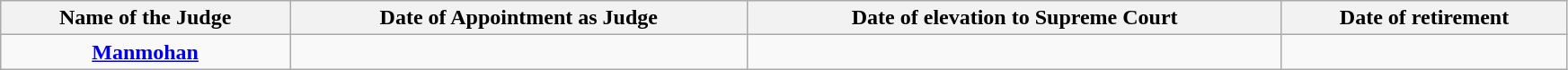<table class="wikitable sortable static-row-numbers static-row-header" style="text-align:center" width="92%">
<tr>
<th>Name of the Judge</th>
<th>Date of Appointment as Judge</th>
<th>Date of elevation to Supreme Court</th>
<th>Date of retirement</th>
</tr>
<tr>
<td><a href='#'><strong>Manmohan</strong></a></td>
<td></td>
<td></td>
<td></td>
</tr>
</table>
